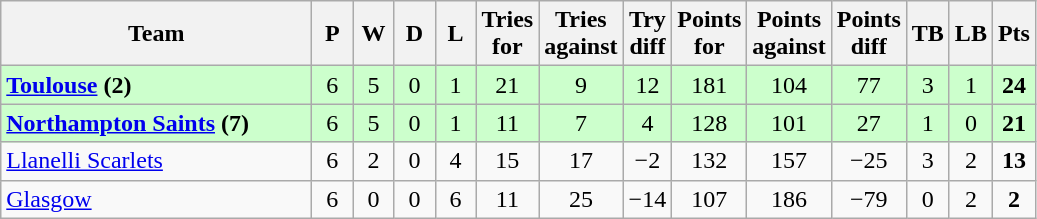<table class="wikitable" style="text-align: center;">
<tr>
<th width="200">Team</th>
<th width="20">P</th>
<th width="20">W</th>
<th width="20">D</th>
<th width="20">L</th>
<th width="20">Tries for</th>
<th width="20">Tries against</th>
<th width="20">Try diff</th>
<th width="20">Points for</th>
<th width="20">Points against</th>
<th width="25">Points diff</th>
<th width="20">TB</th>
<th width="20">LB</th>
<th width="20">Pts</th>
</tr>
<tr bgcolor=#ccffcc>
<td align=left> <strong><a href='#'>Toulouse</a> (2)</strong></td>
<td>6</td>
<td>5</td>
<td>0</td>
<td>1</td>
<td>21</td>
<td>9</td>
<td>12</td>
<td>181</td>
<td>104</td>
<td>77</td>
<td>3</td>
<td>1</td>
<td><strong>24</strong></td>
</tr>
<tr bgcolor=#ccffcc>
<td align=left> <strong><a href='#'>Northampton Saints</a> (7)</strong></td>
<td>6</td>
<td>5</td>
<td>0</td>
<td>1</td>
<td>11</td>
<td>7</td>
<td>4</td>
<td>128</td>
<td>101</td>
<td>27</td>
<td>1</td>
<td>0</td>
<td><strong>21</strong></td>
</tr>
<tr>
<td align=left> <a href='#'>Llanelli Scarlets</a></td>
<td>6</td>
<td>2</td>
<td>0</td>
<td>4</td>
<td>15</td>
<td>17</td>
<td>−2</td>
<td>132</td>
<td>157</td>
<td>−25</td>
<td>3</td>
<td>2</td>
<td><strong>13</strong></td>
</tr>
<tr>
<td align=left> <a href='#'>Glasgow</a></td>
<td>6</td>
<td>0</td>
<td>0</td>
<td>6</td>
<td>11</td>
<td>25</td>
<td>−14</td>
<td>107</td>
<td>186</td>
<td>−79</td>
<td>0</td>
<td>2</td>
<td><strong>2</strong></td>
</tr>
</table>
